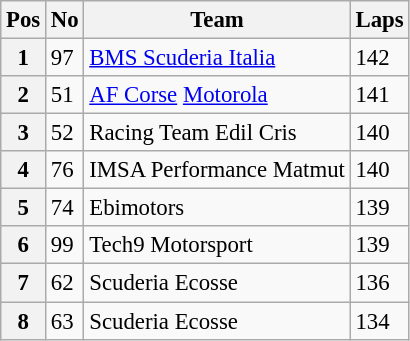<table class="wikitable" style="font-size: 95%;">
<tr>
<th>Pos</th>
<th>No</th>
<th>Team</th>
<th>Laps</th>
</tr>
<tr>
<th>1</th>
<td>97</td>
<td> <a href='#'>BMS Scuderia Italia</a></td>
<td>142</td>
</tr>
<tr>
<th>2</th>
<td>51</td>
<td> <a href='#'>AF Corse</a> <a href='#'>Motorola</a></td>
<td>141</td>
</tr>
<tr>
<th>3</th>
<td>52</td>
<td> Racing Team Edil Cris</td>
<td>140</td>
</tr>
<tr>
<th>4</th>
<td>76</td>
<td> IMSA Performance Matmut</td>
<td>140</td>
</tr>
<tr>
<th>5</th>
<td>74</td>
<td> Ebimotors</td>
<td>139</td>
</tr>
<tr>
<th>6</th>
<td>99</td>
<td> Tech9 Motorsport</td>
<td>139</td>
</tr>
<tr>
<th>7</th>
<td>62</td>
<td> Scuderia Ecosse</td>
<td>136</td>
</tr>
<tr>
<th>8</th>
<td>63</td>
<td> Scuderia Ecosse</td>
<td>134</td>
</tr>
</table>
